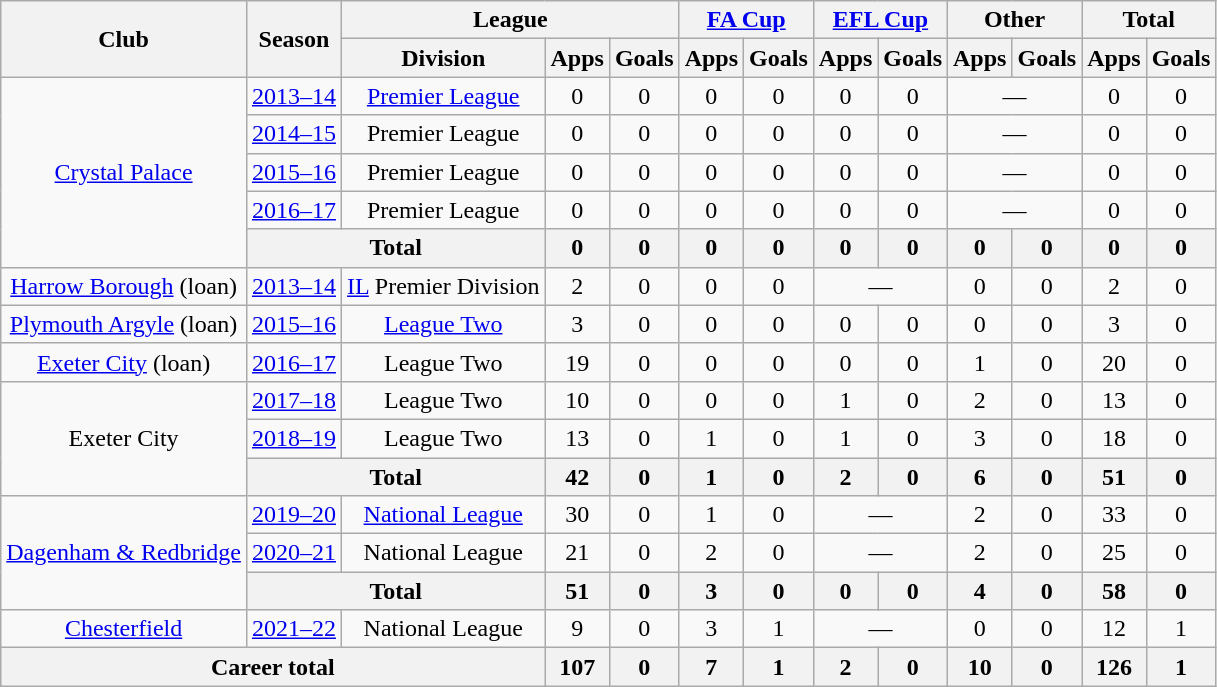<table class=wikitable style=text-align:center>
<tr>
<th rowspan=2>Club</th>
<th rowspan=2>Season</th>
<th colspan=3>League</th>
<th colspan=2><a href='#'>FA Cup</a></th>
<th colspan=2><a href='#'>EFL Cup</a></th>
<th colspan=2>Other</th>
<th colspan=2>Total</th>
</tr>
<tr>
<th>Division</th>
<th>Apps</th>
<th>Goals</th>
<th>Apps</th>
<th>Goals</th>
<th>Apps</th>
<th>Goals</th>
<th>Apps</th>
<th>Goals</th>
<th>Apps</th>
<th>Goals</th>
</tr>
<tr>
<td rowspan=5><a href='#'>Crystal Palace</a></td>
<td><a href='#'>2013–14</a></td>
<td><a href='#'>Premier League</a></td>
<td>0</td>
<td>0</td>
<td>0</td>
<td>0</td>
<td>0</td>
<td>0</td>
<td colspan=2>—</td>
<td>0</td>
<td>0</td>
</tr>
<tr>
<td><a href='#'>2014–15</a></td>
<td>Premier League</td>
<td>0</td>
<td>0</td>
<td>0</td>
<td>0</td>
<td>0</td>
<td>0</td>
<td colspan=2>—</td>
<td>0</td>
<td>0</td>
</tr>
<tr>
<td><a href='#'>2015–16</a></td>
<td>Premier League</td>
<td>0</td>
<td>0</td>
<td>0</td>
<td>0</td>
<td>0</td>
<td>0</td>
<td colspan=2>—</td>
<td>0</td>
<td>0</td>
</tr>
<tr>
<td><a href='#'>2016–17</a></td>
<td>Premier League</td>
<td>0</td>
<td>0</td>
<td>0</td>
<td>0</td>
<td>0</td>
<td>0</td>
<td colspan=2>—</td>
<td>0</td>
<td>0</td>
</tr>
<tr>
<th colspan=2>Total</th>
<th>0</th>
<th>0</th>
<th>0</th>
<th>0</th>
<th>0</th>
<th>0</th>
<th>0</th>
<th>0</th>
<th>0</th>
<th>0</th>
</tr>
<tr>
<td><a href='#'>Harrow Borough</a> (loan)</td>
<td><a href='#'>2013–14</a></td>
<td><a href='#'>IL</a> Premier Division</td>
<td>2</td>
<td>0</td>
<td>0</td>
<td>0</td>
<td colspan=2>—</td>
<td>0</td>
<td>0</td>
<td>2</td>
<td>0</td>
</tr>
<tr>
<td><a href='#'>Plymouth Argyle</a> (loan)</td>
<td><a href='#'>2015–16</a></td>
<td><a href='#'>League Two</a></td>
<td>3</td>
<td>0</td>
<td>0</td>
<td>0</td>
<td>0</td>
<td>0</td>
<td>0</td>
<td>0</td>
<td>3</td>
<td>0</td>
</tr>
<tr>
<td><a href='#'>Exeter City</a> (loan)</td>
<td><a href='#'>2016–17</a></td>
<td>League Two</td>
<td>19</td>
<td>0</td>
<td>0</td>
<td>0</td>
<td>0</td>
<td>0</td>
<td>1</td>
<td>0</td>
<td>20</td>
<td>0</td>
</tr>
<tr>
<td rowspan=3>Exeter City</td>
<td><a href='#'>2017–18</a></td>
<td>League Two</td>
<td>10</td>
<td>0</td>
<td>0</td>
<td>0</td>
<td>1</td>
<td>0</td>
<td>2</td>
<td>0</td>
<td>13</td>
<td>0</td>
</tr>
<tr>
<td><a href='#'>2018–19</a></td>
<td>League Two</td>
<td>13</td>
<td>0</td>
<td>1</td>
<td>0</td>
<td>1</td>
<td>0</td>
<td>3</td>
<td>0</td>
<td>18</td>
<td>0</td>
</tr>
<tr>
<th colspan=2>Total</th>
<th>42</th>
<th>0</th>
<th>1</th>
<th>0</th>
<th>2</th>
<th>0</th>
<th>6</th>
<th>0</th>
<th>51</th>
<th>0</th>
</tr>
<tr>
<td rowspan=3><a href='#'>Dagenham & Redbridge</a></td>
<td><a href='#'>2019–20</a></td>
<td><a href='#'>National League</a></td>
<td>30</td>
<td>0</td>
<td>1</td>
<td>0</td>
<td colspan=2>—</td>
<td>2</td>
<td>0</td>
<td>33</td>
<td>0</td>
</tr>
<tr>
<td><a href='#'>2020–21</a></td>
<td>National League</td>
<td>21</td>
<td>0</td>
<td>2</td>
<td>0</td>
<td colspan=2>—</td>
<td>2</td>
<td>0</td>
<td>25</td>
<td>0</td>
</tr>
<tr>
<th colspan=2>Total</th>
<th>51</th>
<th>0</th>
<th>3</th>
<th>0</th>
<th>0</th>
<th>0</th>
<th>4</th>
<th>0</th>
<th>58</th>
<th>0</th>
</tr>
<tr>
<td><a href='#'>Chesterfield</a></td>
<td><a href='#'>2021–22</a></td>
<td>National League</td>
<td>9</td>
<td>0</td>
<td>3</td>
<td>1</td>
<td colspan=2>—</td>
<td>0</td>
<td>0</td>
<td>12</td>
<td>1</td>
</tr>
<tr>
<th colspan=3>Career total</th>
<th>107</th>
<th>0</th>
<th>7</th>
<th>1</th>
<th>2</th>
<th>0</th>
<th>10</th>
<th>0</th>
<th>126</th>
<th>1</th>
</tr>
</table>
